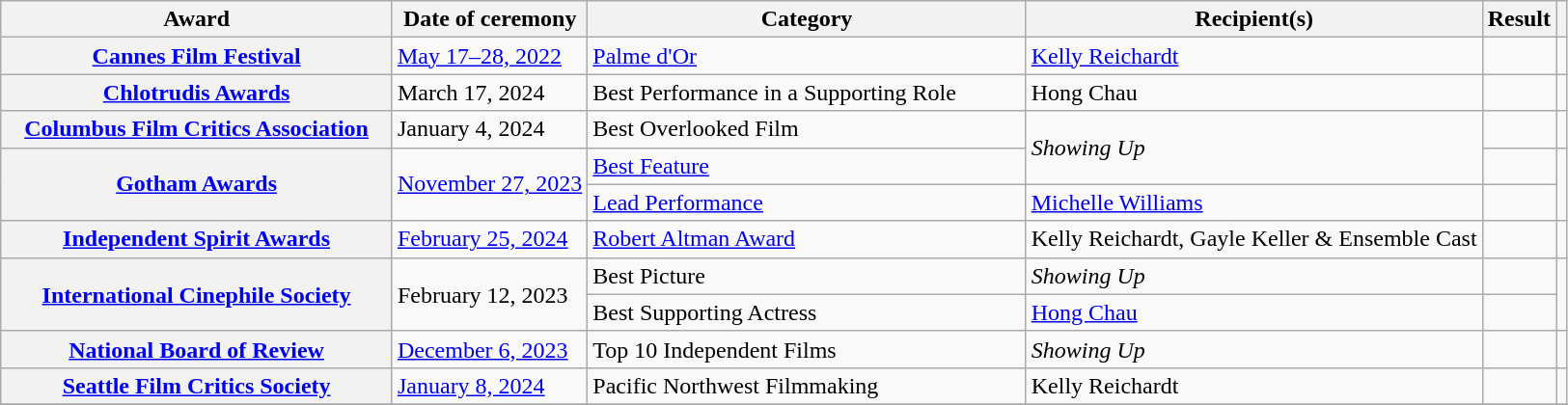<table class="wikitable plainrowheaders sortable">
<tr>
<th scope="col" Width=25%>Award</th>
<th scope="col">Date of ceremony</th>
<th scope="col" Width=28%>Category</th>
<th scope="col">Recipient(s)</th>
<th scope="col">Result</th>
<th scope="col" class="unsortable"></th>
</tr>
<tr>
<th scope="row"><a href='#'>Cannes Film Festival</a></th>
<td><a href='#'>May 17–28, 2022</a></td>
<td><a href='#'>Palme d'Or</a></td>
<td><a href='#'>Kelly Reichardt</a></td>
<td></td>
<td style="text-align:center;"></td>
</tr>
<tr>
<th scope="row"><a href='#'>Chlotrudis Awards</a></th>
<td>March 17, 2024</td>
<td>Best Performance in a Supporting Role</td>
<td>Hong Chau</td>
<td></td>
<td align="center"></td>
</tr>
<tr>
<th scope="row"><a href='#'>Columbus Film Critics Association</a></th>
<td>January 4, 2024</td>
<td>Best Overlooked Film</td>
<td rowspan="2"><em>Showing Up</em></td>
<td></td>
<td style="text-align:center;"></td>
</tr>
<tr>
<th scope="row" rowspan="2"><a href='#'>Gotham Awards</a></th>
<td rowspan="2"><a href='#'>November 27, 2023</a></td>
<td><a href='#'>Best Feature</a></td>
<td></td>
<td style="text-align:center;" rowspan="2"></td>
</tr>
<tr>
<td><a href='#'>Lead Performance</a></td>
<td><a href='#'>Michelle Williams</a></td>
<td></td>
</tr>
<tr>
<th scope="row"><a href='#'>Independent Spirit Awards</a></th>
<td><a href='#'>February 25, 2024</a></td>
<td><a href='#'>Robert Altman Award</a></td>
<td>Kelly Reichardt, Gayle Keller & Ensemble Cast</td>
<td></td>
<td style="text-align:center;"></td>
</tr>
<tr>
<th scope="row" rowspan="2"><a href='#'>International Cinephile Society</a></th>
<td rowspan="2">February 12, 2023</td>
<td>Best Picture</td>
<td><em>Showing Up</em></td>
<td></td>
<td style="text-align:center;" rowspan="2"></td>
</tr>
<tr>
<td>Best Supporting Actress</td>
<td><a href='#'>Hong Chau</a></td>
<td></td>
</tr>
<tr>
<th scope="row"><a href='#'>National Board of Review</a></th>
<td><a href='#'>December 6, 2023</a></td>
<td>Top 10 Independent Films</td>
<td><em>Showing Up</em></td>
<td></td>
<td align="center"></td>
</tr>
<tr>
<th scope="row"><a href='#'>Seattle Film Critics Society</a></th>
<td><a href='#'>January 8, 2024</a></td>
<td>Pacific Northwest Filmmaking</td>
<td>Kelly Reichardt</td>
<td></td>
<td align="center"></td>
</tr>
<tr>
</tr>
</table>
